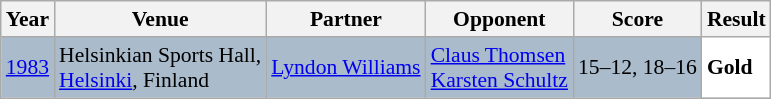<table class="sortable wikitable" style="font-size: 90%;">
<tr>
<th>Year</th>
<th>Venue</th>
<th>Partner</th>
<th>Opponent</th>
<th>Score</th>
<th>Result</th>
</tr>
<tr style="background:#AABBCC">
<td align="center"><a href='#'>1983</a></td>
<td align="left">Helsinkian Sports Hall,<br><a href='#'>Helsinki</a>, Finland</td>
<td align="left"> <a href='#'>Lyndon Williams</a></td>
<td align="left"> <a href='#'>Claus Thomsen</a><br> <a href='#'>Karsten Schultz</a></td>
<td align="left">15–12, 18–16</td>
<td style="text-align:left; background:white"> <strong>Gold</strong></td>
</tr>
</table>
